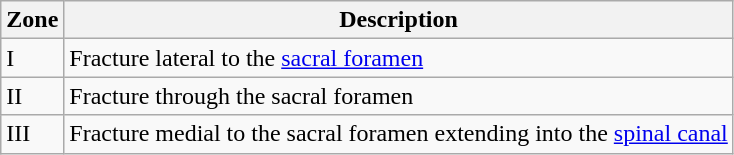<table class="wikitable">
<tr>
<th>Zone</th>
<th>Description</th>
</tr>
<tr>
<td>I</td>
<td>Fracture lateral to the <a href='#'>sacral foramen</a></td>
</tr>
<tr>
<td>II</td>
<td>Fracture through the sacral foramen</td>
</tr>
<tr>
<td>III</td>
<td>Fracture medial to the sacral foramen extending into the <a href='#'>spinal canal</a></td>
</tr>
</table>
